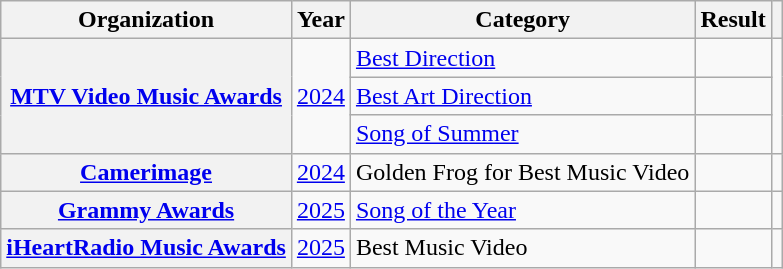<table class="wikitable sortable plainrowheaders" style="border:none; margin:0;">
<tr>
<th scope="col">Organization</th>
<th scope="col">Year</th>
<th scope="col">Category</th>
<th scope="col">Result</th>
<th scope="col" class="unsortable"></th>
</tr>
<tr>
<th scope="row" rowspan="3"><a href='#'>MTV Video Music Awards</a></th>
<td rowspan="3"><a href='#'>2024</a></td>
<td><a href='#'>Best Direction</a></td>
<td></td>
<td style="text-align:center" rowspan="3"></td>
</tr>
<tr>
<td><a href='#'>Best Art Direction</a></td>
<td></td>
</tr>
<tr>
<td><a href='#'>Song of Summer</a></td>
<td></td>
</tr>
<tr>
<th scope="row"><a href='#'>Camerimage</a></th>
<td><a href='#'>2024</a></td>
<td>Golden Frog for Best Music Video</td>
<td></td>
<td style="text-align:center"></td>
</tr>
<tr>
<th scope="row"><a href='#'>Grammy Awards</a></th>
<td><a href='#'>2025</a></td>
<td><a href='#'>Song of the Year</a></td>
<td></td>
<td style="text-align:center"></td>
</tr>
<tr>
<th scope="row"><a href='#'>iHeartRadio Music Awards</a></th>
<td><a href='#'>2025</a></td>
<td>Best Music Video</td>
<td></td>
<td style="text-align:center;"></td>
</tr>
</table>
